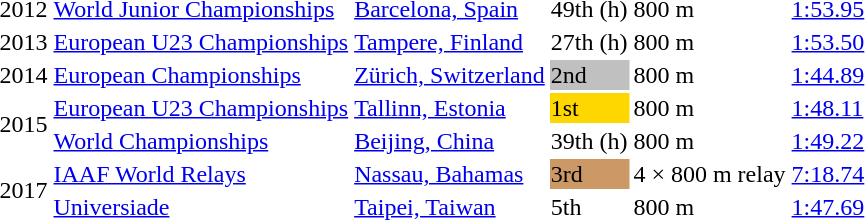<table>
<tr>
<td>2012</td>
<td><a href='#'>World Junior Championships</a></td>
<td><a href='#'>Barcelona, Spain</a></td>
<td>49th (h)</td>
<td>800 m</td>
<td><a href='#'>1:53.95</a></td>
</tr>
<tr>
<td>2013</td>
<td><a href='#'>European U23 Championships</a></td>
<td><a href='#'>Tampere, Finland</a></td>
<td>27th (h)</td>
<td>800 m</td>
<td><a href='#'>1:53.50</a></td>
</tr>
<tr>
<td>2014</td>
<td><a href='#'>European Championships</a></td>
<td><a href='#'>Zürich, Switzerland</a></td>
<td bgcolor=silver>2nd</td>
<td>800 m</td>
<td><a href='#'>1:44.89</a></td>
</tr>
<tr>
<td rowspan=2>2015</td>
<td><a href='#'>European U23 Championships</a></td>
<td><a href='#'>Tallinn, Estonia</a></td>
<td bgcolor=gold>1st</td>
<td>800 m</td>
<td><a href='#'>1:48.11</a></td>
</tr>
<tr>
<td><a href='#'>World Championships</a></td>
<td><a href='#'>Beijing, China</a></td>
<td>39th (h)</td>
<td>800 m</td>
<td><a href='#'>1:49.22</a></td>
</tr>
<tr>
<td rowspan=2>2017</td>
<td><a href='#'>IAAF World Relays</a></td>
<td><a href='#'>Nassau, Bahamas</a></td>
<td bgcolor=cc9966>3rd</td>
<td>4 × 800 m relay</td>
<td><a href='#'>7:18.74</a></td>
</tr>
<tr>
<td><a href='#'>Universiade</a></td>
<td><a href='#'>Taipei, Taiwan</a></td>
<td>5th</td>
<td>800 m</td>
<td><a href='#'>1:47.69</a></td>
</tr>
</table>
